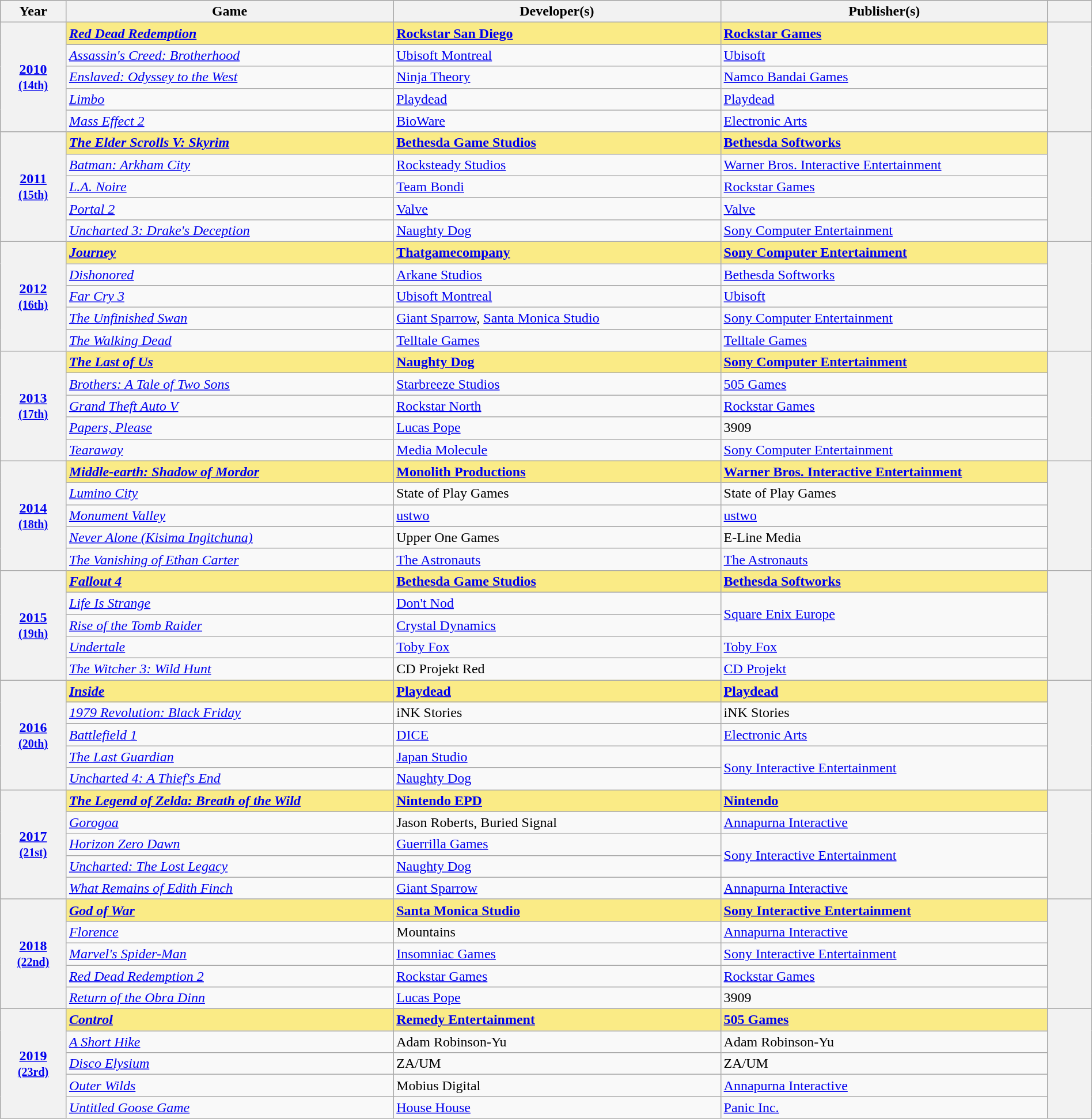<table class="wikitable sortable" style="width:100%;">
<tr style="background:#bebebe">
<th scope="col" style="width:6%;">Year</th>
<th scope="col" style="width:30%;">Game</th>
<th scope="col" style="width:30%;">Developer(s)</th>
<th scope="col" style="width:30%;">Publisher(s)</th>
<th scope="col" style="width:4%;" class="unsortable"></th>
</tr>
<tr>
<th scope="row" rowspan="5" style="text-align:center"><a href='#'>2010</a> <br><small><a href='#'>(14th)</a> </small></th>
<td style="background:#FAEB86"><strong><em><a href='#'>Red Dead Redemption</a></em></strong></td>
<td style="background:#FAEB86"><strong><a href='#'>Rockstar San Diego</a></strong></td>
<td style="background:#FAEB86"><strong><a href='#'>Rockstar Games</a></strong></td>
<th scope="row" rowspan="5" style="text-align;center;"></th>
</tr>
<tr>
<td><em><a href='#'>Assassin's Creed: Brotherhood</a></em></td>
<td><a href='#'>Ubisoft Montreal</a></td>
<td><a href='#'>Ubisoft</a></td>
</tr>
<tr>
<td><em><a href='#'>Enslaved: Odyssey to the West</a></em></td>
<td><a href='#'>Ninja Theory</a></td>
<td><a href='#'>Namco Bandai Games</a></td>
</tr>
<tr>
<td><em><a href='#'>Limbo</a></em></td>
<td><a href='#'>Playdead</a></td>
<td><a href='#'>Playdead</a></td>
</tr>
<tr>
<td><em><a href='#'>Mass Effect 2</a></em></td>
<td><a href='#'>BioWare</a></td>
<td><a href='#'>Electronic Arts</a></td>
</tr>
<tr>
<th scope="row" rowspan="5" style="text-align:center"><a href='#'>2011</a> <br><small><a href='#'>(15th)</a> </small></th>
<td style="background:#FAEB86"><strong><em><a href='#'>The Elder Scrolls V: Skyrim</a></em></strong></td>
<td style="background:#FAEB86"><strong><a href='#'>Bethesda Game Studios</a></strong></td>
<td style="background:#FAEB86"><strong><a href='#'>Bethesda Softworks</a></strong></td>
<th scope="row" rowspan="5" style="text-align;center;"></th>
</tr>
<tr>
<td><em><a href='#'>Batman: Arkham City</a></em></td>
<td><a href='#'>Rocksteady Studios</a></td>
<td><a href='#'>Warner Bros. Interactive Entertainment</a></td>
</tr>
<tr>
<td><em><a href='#'>L.A. Noire</a></em></td>
<td><a href='#'>Team Bondi</a></td>
<td><a href='#'>Rockstar Games</a></td>
</tr>
<tr>
<td><em><a href='#'>Portal 2</a></em></td>
<td><a href='#'>Valve</a></td>
<td><a href='#'>Valve</a></td>
</tr>
<tr>
<td><em><a href='#'>Uncharted 3: Drake's Deception</a></em></td>
<td><a href='#'>Naughty Dog</a></td>
<td><a href='#'>Sony Computer Entertainment</a></td>
</tr>
<tr>
<th scope="row" rowspan="5" style="text-align:center"><a href='#'>2012</a> <br><small><a href='#'>(16th)</a> </small></th>
<td style="background:#FAEB86"><strong><em><a href='#'>Journey</a></em></strong></td>
<td style="background:#FAEB86"><strong><a href='#'>Thatgamecompany</a></strong></td>
<td style="background:#FAEB86"><strong><a href='#'>Sony Computer Entertainment</a></strong></td>
<th scope="row" rowspan="5" style="text-align;center;"></th>
</tr>
<tr>
<td><em><a href='#'>Dishonored</a></em></td>
<td><a href='#'>Arkane Studios</a></td>
<td><a href='#'>Bethesda Softworks</a></td>
</tr>
<tr>
<td><em><a href='#'>Far Cry 3</a></em></td>
<td><a href='#'>Ubisoft Montreal</a></td>
<td><a href='#'>Ubisoft</a></td>
</tr>
<tr>
<td><em><a href='#'>The Unfinished Swan</a></em></td>
<td><a href='#'>Giant Sparrow</a>, <a href='#'>Santa Monica Studio</a></td>
<td><a href='#'>Sony Computer Entertainment</a></td>
</tr>
<tr>
<td><em><a href='#'>The Walking Dead</a></em></td>
<td><a href='#'>Telltale Games</a></td>
<td><a href='#'>Telltale Games</a></td>
</tr>
<tr>
<th scope="row" rowspan="5" style="text-align:center"><a href='#'>2013</a> <br><small><a href='#'>(17th)</a> </small></th>
<td style="background:#FAEB86"><strong><em><a href='#'>The Last of Us</a></em></strong></td>
<td style="background:#FAEB86"><strong><a href='#'>Naughty Dog</a></strong></td>
<td style="background:#FAEB86"><strong><a href='#'>Sony Computer Entertainment</a></strong></td>
<th scope="row" rowspan="5" style="text-align;center;"></th>
</tr>
<tr>
<td><em><a href='#'>Brothers: A Tale of Two Sons</a></em></td>
<td><a href='#'>Starbreeze Studios</a></td>
<td><a href='#'>505 Games</a></td>
</tr>
<tr>
<td><em><a href='#'>Grand Theft Auto V</a></em></td>
<td><a href='#'>Rockstar North</a></td>
<td><a href='#'>Rockstar Games</a></td>
</tr>
<tr>
<td><em><a href='#'>Papers, Please</a></em></td>
<td><a href='#'>Lucas Pope</a></td>
<td>3909</td>
</tr>
<tr>
<td><em><a href='#'>Tearaway</a></em></td>
<td><a href='#'>Media Molecule</a></td>
<td><a href='#'>Sony Computer Entertainment</a></td>
</tr>
<tr>
<th scope="row" rowspan="5" style="text-align:center"><a href='#'>2014</a> <br><small><a href='#'>(18th)</a> </small></th>
<td style="background:#FAEB86"><strong><em><a href='#'>Middle-earth: Shadow of Mordor</a></em></strong></td>
<td style="background:#FAEB86"><strong><a href='#'>Monolith Productions</a></strong></td>
<td style="background:#FAEB86"><strong><a href='#'>Warner Bros. Interactive Entertainment</a></strong></td>
<th scope="row" rowspan="5" style="text-align;center;"></th>
</tr>
<tr>
<td><em><a href='#'>Lumino City</a></em></td>
<td>State of Play Games</td>
<td>State of Play Games</td>
</tr>
<tr>
<td><em><a href='#'>Monument Valley</a></em></td>
<td><a href='#'>ustwo</a></td>
<td><a href='#'>ustwo</a></td>
</tr>
<tr>
<td><em><a href='#'>Never Alone (Kisima Ingitchuna)</a></em></td>
<td>Upper One Games</td>
<td>E-Line Media</td>
</tr>
<tr>
<td><em><a href='#'>The Vanishing of Ethan Carter</a></em></td>
<td><a href='#'>The Astronauts</a></td>
<td><a href='#'>The Astronauts</a></td>
</tr>
<tr>
<th scope="row" rowspan="5" style="text-align:center"><a href='#'>2015</a> <br><small><a href='#'>(19th)</a> </small></th>
<td style="background:#FAEB86"><strong><em><a href='#'>Fallout 4</a></em></strong></td>
<td style="background:#FAEB86"><strong><a href='#'>Bethesda Game Studios</a></strong></td>
<td style="background:#FAEB86"><strong><a href='#'>Bethesda Softworks</a></strong></td>
<th scope="row" rowspan="5" style="text-align;center;"></th>
</tr>
<tr>
<td><em><a href='#'>Life Is Strange</a></em></td>
<td><a href='#'>Don't Nod</a></td>
<td rowspan=2><a href='#'>Square Enix Europe</a></td>
</tr>
<tr>
<td><em><a href='#'>Rise of the Tomb Raider</a></em></td>
<td><a href='#'>Crystal Dynamics</a></td>
</tr>
<tr>
<td><em><a href='#'>Undertale</a></em></td>
<td><a href='#'>Toby Fox</a></td>
<td><a href='#'>Toby Fox</a></td>
</tr>
<tr>
<td><em><a href='#'>The Witcher 3: Wild Hunt</a></em></td>
<td>CD Projekt Red</td>
<td><a href='#'>CD Projekt</a></td>
</tr>
<tr>
<th scope="row" rowspan="5" style="text-align:center"><a href='#'>2016</a> <br><small><a href='#'>(20th)</a> </small></th>
<td style="background:#FAEB86"><strong><em><a href='#'>Inside</a></em></strong></td>
<td style="background:#FAEB86"><strong><a href='#'>Playdead</a></strong></td>
<td style="background:#FAEB86"><strong><a href='#'>Playdead</a></strong></td>
<th scope="row" rowspan="5" style="text-align;center;"></th>
</tr>
<tr>
<td><em><a href='#'>1979 Revolution: Black Friday</a></em></td>
<td>iNK Stories</td>
<td>iNK Stories</td>
</tr>
<tr>
<td><em><a href='#'>Battlefield 1</a></em></td>
<td><a href='#'>DICE</a></td>
<td><a href='#'>Electronic Arts</a></td>
</tr>
<tr>
<td><em><a href='#'>The Last Guardian</a></em></td>
<td><a href='#'>Japan Studio</a></td>
<td rowspan=2><a href='#'>Sony Interactive Entertainment</a></td>
</tr>
<tr>
<td><em><a href='#'>Uncharted 4: A Thief's End</a></em></td>
<td><a href='#'>Naughty Dog</a></td>
</tr>
<tr>
<th scope="row" rowspan="5" style="text-align:center"><a href='#'>2017</a> <br><small><a href='#'>(21st)</a> </small></th>
<td style="background:#FAEB86"><strong><em><a href='#'>The Legend of Zelda: Breath of the Wild</a></em></strong></td>
<td style="background:#FAEB86"><strong><a href='#'>Nintendo EPD</a></strong></td>
<td style="background:#FAEB86"><strong><a href='#'>Nintendo</a></strong></td>
<th scope="row" rowspan="5" style="text-align;center;"></th>
</tr>
<tr>
<td><em><a href='#'>Gorogoa</a></em></td>
<td>Jason Roberts, Buried Signal</td>
<td><a href='#'>Annapurna Interactive</a></td>
</tr>
<tr>
<td><em><a href='#'>Horizon Zero Dawn</a></em></td>
<td><a href='#'>Guerrilla Games</a></td>
<td rowspan=2><a href='#'>Sony Interactive Entertainment</a></td>
</tr>
<tr>
<td><em><a href='#'>Uncharted: The Lost Legacy</a></em></td>
<td><a href='#'>Naughty Dog</a></td>
</tr>
<tr>
<td><em><a href='#'>What Remains of Edith Finch</a></em></td>
<td><a href='#'>Giant Sparrow</a></td>
<td><a href='#'>Annapurna Interactive</a></td>
</tr>
<tr>
<th scope="row" rowspan="5" style="text-align:center"><a href='#'>2018</a> <br><small><a href='#'>(22nd)</a> </small></th>
<td style="background:#FAEB86"><strong><em><a href='#'>God of War</a></em></strong></td>
<td style="background:#FAEB86"><strong><a href='#'>Santa Monica Studio</a></strong></td>
<td style="background:#FAEB86"><strong><a href='#'>Sony Interactive Entertainment</a></strong></td>
<th scope="row" rowspan="5" style="text-align;center;"></th>
</tr>
<tr>
<td><em><a href='#'>Florence</a></em></td>
<td>Mountains</td>
<td><a href='#'>Annapurna Interactive</a></td>
</tr>
<tr>
<td><em><a href='#'>Marvel's Spider-Man</a></em></td>
<td><a href='#'>Insomniac Games</a></td>
<td><a href='#'>Sony Interactive Entertainment</a></td>
</tr>
<tr>
<td><em><a href='#'>Red Dead Redemption 2</a></em></td>
<td><a href='#'>Rockstar Games</a></td>
<td><a href='#'>Rockstar Games</a></td>
</tr>
<tr>
<td><em><a href='#'>Return of the Obra Dinn</a></em></td>
<td><a href='#'>Lucas Pope</a></td>
<td>3909</td>
</tr>
<tr>
<th scope="row" rowspan="5" style="text-align:center"><a href='#'>2019</a> <br><small><a href='#'>(23rd)</a> </small></th>
<td style="background:#FAEB86"><strong><em><a href='#'>Control</a></em></strong></td>
<td style="background:#FAEB86"><strong><a href='#'>Remedy Entertainment</a></strong></td>
<td style="background:#FAEB86"><strong><a href='#'>505 Games</a></strong></td>
<th scope="row" rowspan="5" style="text-align;center;"></th>
</tr>
<tr>
<td><em><a href='#'>A Short Hike</a></em></td>
<td>Adam Robinson-Yu</td>
<td>Adam Robinson-Yu</td>
</tr>
<tr>
<td><em><a href='#'>Disco Elysium</a></em></td>
<td>ZA/UM</td>
<td>ZA/UM</td>
</tr>
<tr>
<td><em><a href='#'>Outer Wilds</a></em></td>
<td>Mobius Digital</td>
<td><a href='#'>Annapurna Interactive</a></td>
</tr>
<tr>
<td><em><a href='#'>Untitled Goose Game</a></em></td>
<td><a href='#'>House House</a></td>
<td><a href='#'>Panic Inc.</a></td>
</tr>
</table>
